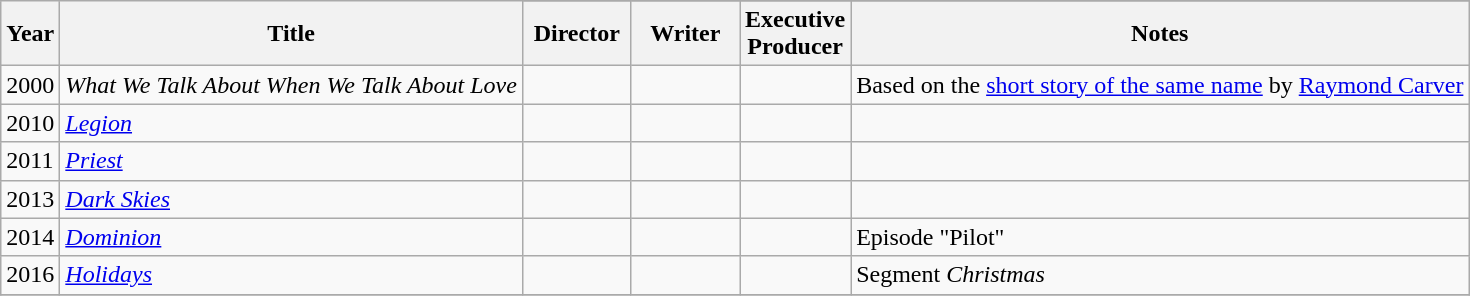<table class="wikitable">
<tr>
<th rowspan=2 style="width 33:px;">Year</th>
<th rowspan=2>Title</th>
</tr>
<tr>
<th width=65>Director</th>
<th width=65>Writer</th>
<th width=65>Executive<br>Producer</th>
<th>Notes</th>
</tr>
<tr>
<td>2000</td>
<td><em>What We Talk About When We Talk About Love</em></td>
<td></td>
<td></td>
<td></td>
<td>Based on the <a href='#'>short story of the same name</a> by <a href='#'>Raymond Carver</a></td>
</tr>
<tr>
<td>2010</td>
<td><em><a href='#'>Legion</a></em></td>
<td></td>
<td></td>
<td></td>
<td></td>
</tr>
<tr>
<td>2011</td>
<td><em><a href='#'>Priest</a></em></td>
<td></td>
<td></td>
<td></td>
<td></td>
</tr>
<tr>
<td>2013</td>
<td><em><a href='#'>Dark Skies</a></em></td>
<td></td>
<td></td>
<td></td>
<td></td>
</tr>
<tr>
<td>2014</td>
<td><em><a href='#'>Dominion</a></em></td>
<td></td>
<td></td>
<td></td>
<td>Episode "Pilot"</td>
</tr>
<tr>
<td>2016</td>
<td><em><a href='#'>Holidays</a></em></td>
<td></td>
<td></td>
<td></td>
<td>Segment <em>Christmas</em></td>
</tr>
<tr>
</tr>
</table>
